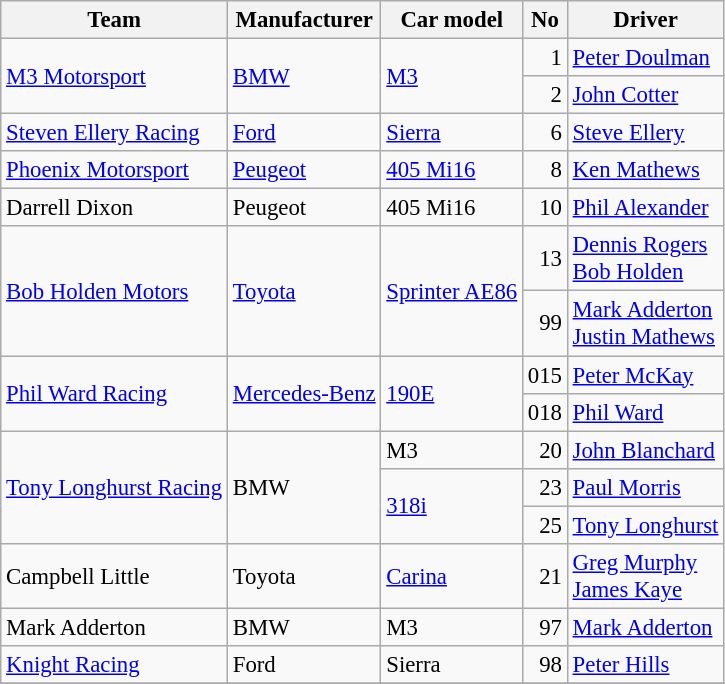<table class="wikitable" style="font-size: 95%;">
<tr>
<th>Team</th>
<th>Manufacturer</th>
<th>Car model</th>
<th>No</th>
<th>Driver</th>
</tr>
<tr>
<td rowspan=2><a href='#'>M3 Motorsport</a></td>
<td rowspan=2><a href='#'>BMW</a></td>
<td rowspan=2><a href='#'>M3</a></td>
<td align="right">1</td>
<td> <a href='#'>Peter Doulman</a></td>
</tr>
<tr>
<td align="right">2</td>
<td> <a href='#'>John Cotter</a></td>
</tr>
<tr>
<td><a href='#'>Steven Ellery Racing</a></td>
<td><a href='#'>Ford</a></td>
<td><a href='#'>Sierra</a></td>
<td align="right">6</td>
<td> <a href='#'>Steve Ellery</a></td>
</tr>
<tr>
<td><a href='#'>Phoenix Motorsport</a></td>
<td><a href='#'>Peugeot</a></td>
<td><a href='#'>405 Mi16</a></td>
<td align="right">8</td>
<td> <a href='#'>Ken Mathews</a></td>
</tr>
<tr>
<td>Darrell Dixon</td>
<td>Peugeot</td>
<td>405 Mi16</td>
<td align="right">10</td>
<td> <a href='#'>Phil Alexander</a></td>
</tr>
<tr>
<td rowspan=2><a href='#'>Bob Holden Motors</a></td>
<td rowspan=2><a href='#'>Toyota</a></td>
<td rowspan=2><a href='#'>Sprinter AE86</a></td>
<td align="right">13</td>
<td> <a href='#'>Dennis Rogers</a><br> <a href='#'>Bob Holden</a></td>
</tr>
<tr>
<td align="right">99</td>
<td> <a href='#'>Mark Adderton</a><br> <a href='#'>Justin Mathews</a></td>
</tr>
<tr>
<td rowspan=2><a href='#'>Phil Ward Racing</a></td>
<td rowspan=2><a href='#'>Mercedes-Benz</a></td>
<td rowspan=2><a href='#'>190E</a></td>
<td align="right">015</td>
<td> <a href='#'>Peter McKay</a></td>
</tr>
<tr>
<td align="right">018</td>
<td> <a href='#'>Phil Ward</a></td>
</tr>
<tr>
<td rowspan=3><a href='#'>Tony Longhurst Racing</a></td>
<td rowspan=3>BMW</td>
<td>M3</td>
<td align="right">20</td>
<td> <a href='#'>John Blanchard</a></td>
</tr>
<tr>
<td rowspan=2><a href='#'>318i</a></td>
<td align="right">23</td>
<td> <a href='#'>Paul Morris</a></td>
</tr>
<tr>
<td align="right">25</td>
<td> <a href='#'>Tony Longhurst</a></td>
</tr>
<tr>
<td>Campbell Little</td>
<td>Toyota</td>
<td><a href='#'>Carina</a></td>
<td align="right">21</td>
<td> <a href='#'>Greg Murphy</a><br> <a href='#'>James Kaye</a></td>
</tr>
<tr>
<td>Mark Adderton</td>
<td>BMW</td>
<td>M3</td>
<td align="right">97</td>
<td> <a href='#'>Mark Adderton</a></td>
</tr>
<tr>
<td><a href='#'>Knight Racing</a></td>
<td>Ford</td>
<td>Sierra</td>
<td align="right">98</td>
<td> <a href='#'>Peter Hills</a></td>
</tr>
<tr>
</tr>
</table>
